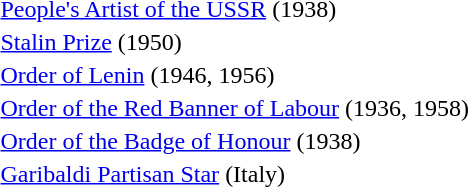<table>
<tr>
<td></td>
<td><a href='#'>People's Artist of the USSR</a> (1938)</td>
</tr>
<tr>
<td></td>
<td><a href='#'>Stalin Prize</a> (1950)</td>
</tr>
<tr>
<td></td>
<td><a href='#'>Order of Lenin</a> (1946, 1956)</td>
</tr>
<tr>
<td></td>
<td><a href='#'>Order of the Red Banner of Labour</a> (1936, 1958)</td>
</tr>
<tr>
<td></td>
<td><a href='#'>Order of the Badge of Honour</a> (1938)</td>
</tr>
<tr>
<td></td>
<td><a href='#'>Garibaldi Partisan Star</a> (Italy)</td>
</tr>
<tr>
</tr>
</table>
